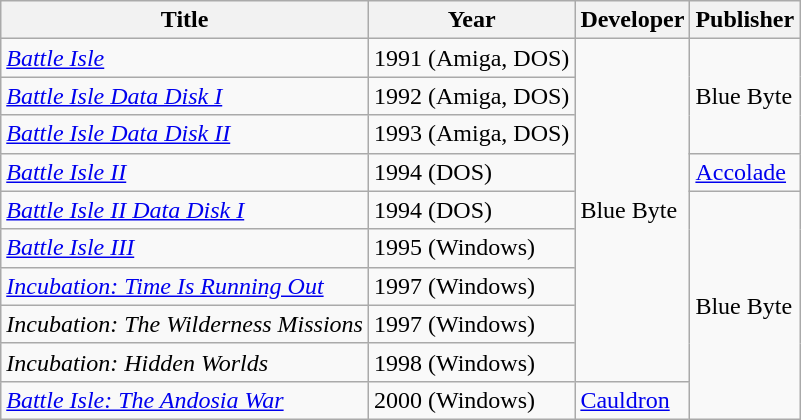<table class="wikitable">
<tr>
<th>Title</th>
<th>Year</th>
<th>Developer</th>
<th>Publisher</th>
</tr>
<tr>
<td><em><a href='#'>Battle Isle</a></em></td>
<td>1991 (Amiga, DOS)</td>
<td rowspan="9">Blue Byte</td>
<td rowspan="3">Blue Byte</td>
</tr>
<tr>
<td><em><a href='#'>Battle Isle Data Disk I</a></em></td>
<td>1992 (Amiga, DOS)</td>
</tr>
<tr>
<td><em><a href='#'>Battle Isle Data Disk II</a></em></td>
<td>1993 (Amiga, DOS)</td>
</tr>
<tr>
<td><em><a href='#'>Battle Isle II</a></em></td>
<td>1994 (DOS)</td>
<td><a href='#'>Accolade</a></td>
</tr>
<tr>
<td><em><a href='#'>Battle Isle II Data Disk I</a></em></td>
<td>1994 (DOS)</td>
<td rowspan="6">Blue Byte</td>
</tr>
<tr>
<td><em><a href='#'>Battle Isle III</a></em></td>
<td>1995 (Windows)</td>
</tr>
<tr>
<td><em><a href='#'>Incubation: Time Is Running Out</a></em></td>
<td>1997 (Windows)</td>
</tr>
<tr>
<td><em>Incubation: The Wilderness Missions </em></td>
<td>1997 (Windows)</td>
</tr>
<tr>
<td><em>Incubation: Hidden Worlds</em></td>
<td>1998 (Windows)</td>
</tr>
<tr>
<td><em><a href='#'>Battle Isle: The Andosia War</a></em></td>
<td>2000 (Windows)</td>
<td><a href='#'>Cauldron</a></td>
</tr>
</table>
